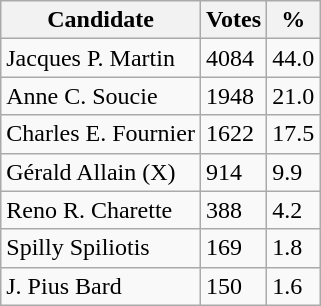<table class="wikitable">
<tr>
<th>Candidate</th>
<th>Votes</th>
<th>%</th>
</tr>
<tr>
<td>Jacques P. Martin</td>
<td>4084</td>
<td>44.0</td>
</tr>
<tr>
<td>Anne C. Soucie</td>
<td>1948</td>
<td>21.0</td>
</tr>
<tr>
<td>Charles E. Fournier</td>
<td>1622</td>
<td>17.5</td>
</tr>
<tr>
<td>Gérald Allain (X)</td>
<td>914</td>
<td>9.9</td>
</tr>
<tr>
<td>Reno R. Charette</td>
<td>388</td>
<td>4.2</td>
</tr>
<tr>
<td>Spilly Spiliotis</td>
<td>169</td>
<td>1.8</td>
</tr>
<tr>
<td>J. Pius Bard</td>
<td>150</td>
<td>1.6</td>
</tr>
</table>
